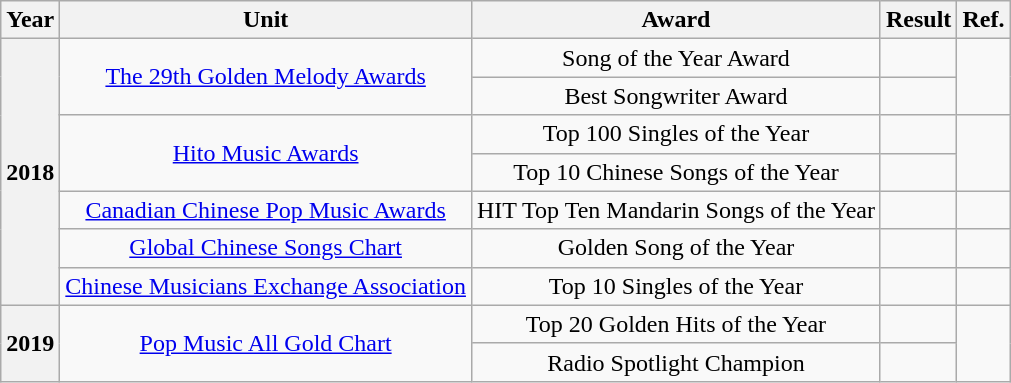<table class="wikitable plainrowheaders sortable" style="text-align:center;">
<tr>
<th>Year</th>
<th>Unit</th>
<th>Award</th>
<th>Result</th>
<th class="unsortable">Ref.</th>
</tr>
<tr>
<th rowspan="7" scope="row">2018</th>
<td rowspan="2"><a href='#'>The 29th Golden Melody Awards</a></td>
<td>Song of the Year Award</td>
<td></td>
<td rowspan="2"></td>
</tr>
<tr>
<td>Best Songwriter Award</td>
<td></td>
</tr>
<tr>
<td rowspan="2"><a href='#'>Hito Music Awards</a></td>
<td>Top 100 Singles of the Year</td>
<td></td>
<td rowspan="2"></td>
</tr>
<tr>
<td>Top 10 Chinese Songs of the Year</td>
<td></td>
</tr>
<tr>
<td><a href='#'>Canadian Chinese Pop Music Awards</a></td>
<td>HIT Top Ten Mandarin Songs of the Year</td>
<td></td>
<td></td>
</tr>
<tr>
<td><a href='#'>Global Chinese Songs Chart</a></td>
<td>Golden Song of the Year</td>
<td></td>
<td></td>
</tr>
<tr>
<td><a href='#'>Chinese Musicians Exchange Association</a></td>
<td>Top 10 Singles of the Year</td>
<td></td>
<td></td>
</tr>
<tr>
<th rowspan="2" scope="row">2019</th>
<td rowspan="2"><a href='#'>Pop Music All Gold Chart</a></td>
<td>Top 20 Golden Hits of the Year</td>
<td></td>
<td rowspan="2"></td>
</tr>
<tr>
<td>Radio Spotlight Champion</td>
<td></td>
</tr>
</table>
